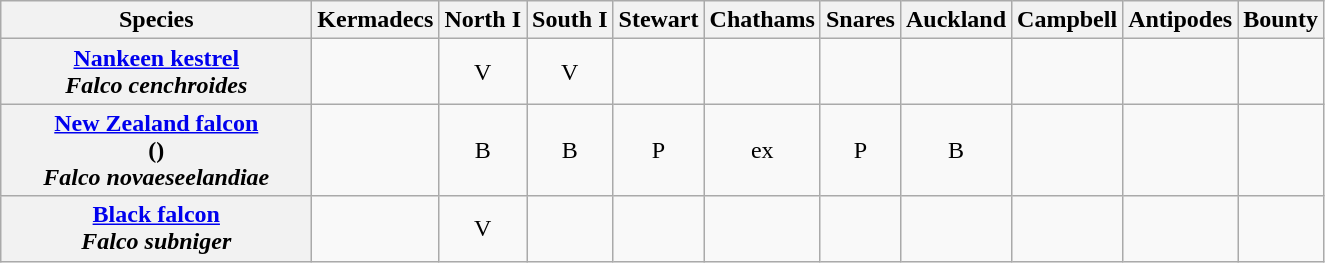<table class="wikitable" style="text-align:center">
<tr>
<th width="200">Species</th>
<th>Kermadecs</th>
<th>North I</th>
<th>South I</th>
<th>Stewart</th>
<th>Chathams</th>
<th>Snares</th>
<th>Auckland</th>
<th>Campbell</th>
<th>Antipodes</th>
<th>Bounty</th>
</tr>
<tr>
<th><a href='#'>Nankeen kestrel</a><br><em>Falco cenchroides</em></th>
<td></td>
<td>V</td>
<td>V</td>
<td></td>
<td></td>
<td></td>
<td></td>
<td></td>
<td></td>
<td></td>
</tr>
<tr>
<th><a href='#'>New Zealand falcon</a><br>()<br><em>Falco novaeseelandiae</em></th>
<td></td>
<td>B</td>
<td>B</td>
<td>P</td>
<td>ex</td>
<td>P</td>
<td>B</td>
<td></td>
<td></td>
<td></td>
</tr>
<tr>
<th><a href='#'>Black falcon</a><br><em>Falco subniger</em></th>
<td></td>
<td>V</td>
<td></td>
<td></td>
<td></td>
<td></td>
<td></td>
<td></td>
<td></td>
<td></td>
</tr>
</table>
